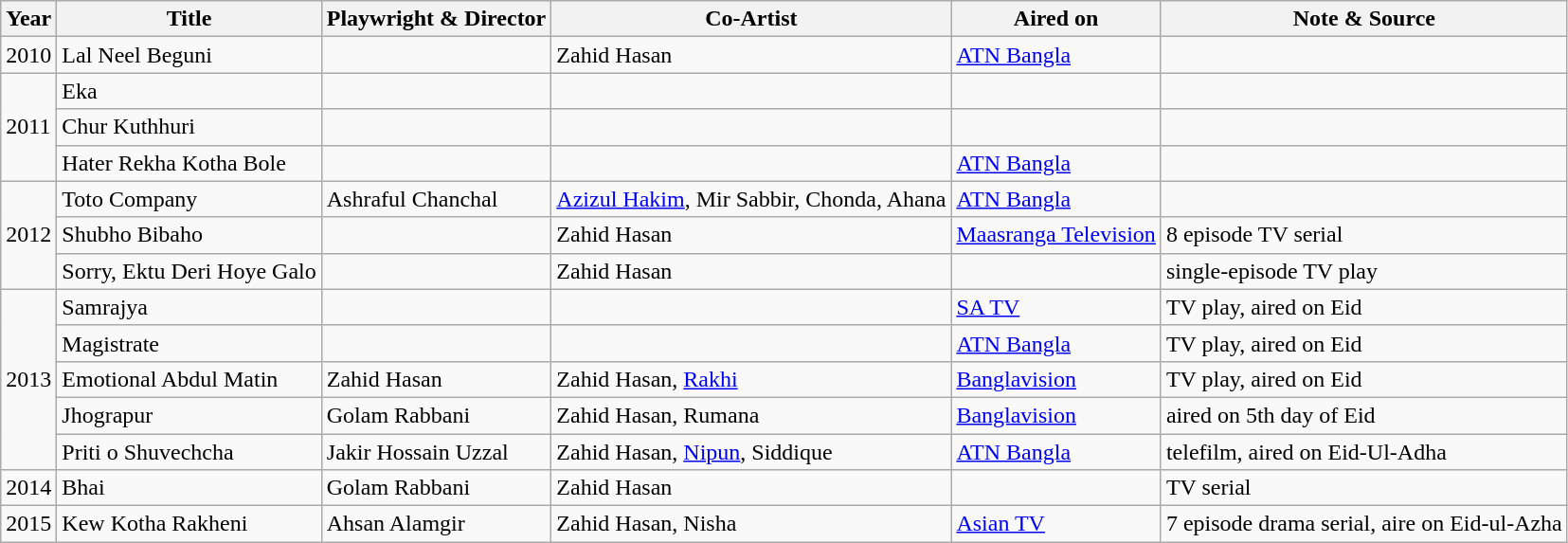<table class="wikitable sortable">
<tr>
<th>Year</th>
<th>Title</th>
<th>Playwright & Director</th>
<th>Co-Artist</th>
<th>Aired on</th>
<th>Note & Source</th>
</tr>
<tr>
<td>2010</td>
<td>Lal Neel Beguni</td>
<td></td>
<td>Zahid Hasan</td>
<td><a href='#'>ATN Bangla</a></td>
<td></td>
</tr>
<tr>
<td rowspan="3">2011</td>
<td>Eka</td>
<td></td>
<td></td>
<td></td>
<td></td>
</tr>
<tr>
<td>Chur Kuthhuri</td>
<td></td>
<td></td>
<td></td>
<td></td>
</tr>
<tr>
<td>Hater Rekha Kotha Bole</td>
<td></td>
<td></td>
<td><a href='#'>ATN Bangla</a></td>
<td></td>
</tr>
<tr>
<td rowspan="3">2012</td>
<td>Toto Company</td>
<td>Ashraful Chanchal</td>
<td><a href='#'>Azizul Hakim</a>, Mir Sabbir, Chonda, Ahana</td>
<td><a href='#'>ATN Bangla</a></td>
<td></td>
</tr>
<tr>
<td>Shubho Bibaho</td>
<td></td>
<td>Zahid Hasan</td>
<td><a href='#'>Maasranga Television</a></td>
<td>8 episode TV serial</td>
</tr>
<tr>
<td>Sorry, Ektu Deri Hoye Galo</td>
<td></td>
<td>Zahid Hasan</td>
<td></td>
<td>single-episode TV play</td>
</tr>
<tr>
<td rowspan="5">2013</td>
<td>Samrajya</td>
<td></td>
<td></td>
<td><a href='#'>SA TV</a></td>
<td>TV play, aired on Eid</td>
</tr>
<tr>
<td>Magistrate</td>
<td></td>
<td></td>
<td><a href='#'>ATN Bangla</a></td>
<td>TV play, aired on Eid</td>
</tr>
<tr>
<td>Emotional Abdul Matin</td>
<td>Zahid Hasan</td>
<td>Zahid Hasan, <a href='#'>Rakhi</a></td>
<td><a href='#'>Banglavision</a></td>
<td>TV play, aired on Eid</td>
</tr>
<tr>
<td>Jhograpur</td>
<td>Golam Rabbani</td>
<td>Zahid Hasan, Rumana</td>
<td><a href='#'>Banglavision</a></td>
<td>aired on 5th day of Eid</td>
</tr>
<tr>
<td>Priti o Shuvechcha</td>
<td>Jakir Hossain Uzzal</td>
<td>Zahid Hasan, <a href='#'>Nipun</a>, Siddique</td>
<td><a href='#'>ATN Bangla</a></td>
<td>telefilm, aired on Eid-Ul-Adha</td>
</tr>
<tr>
<td>2014</td>
<td>Bhai</td>
<td>Golam Rabbani</td>
<td>Zahid Hasan</td>
<td></td>
<td>TV serial</td>
</tr>
<tr>
<td>2015</td>
<td>Kew Kotha Rakheni</td>
<td>Ahsan Alamgir</td>
<td>Zahid Hasan, Nisha</td>
<td><a href='#'>Asian TV</a></td>
<td>7 episode drama serial, aire on Eid-ul-Azha</td>
</tr>
</table>
